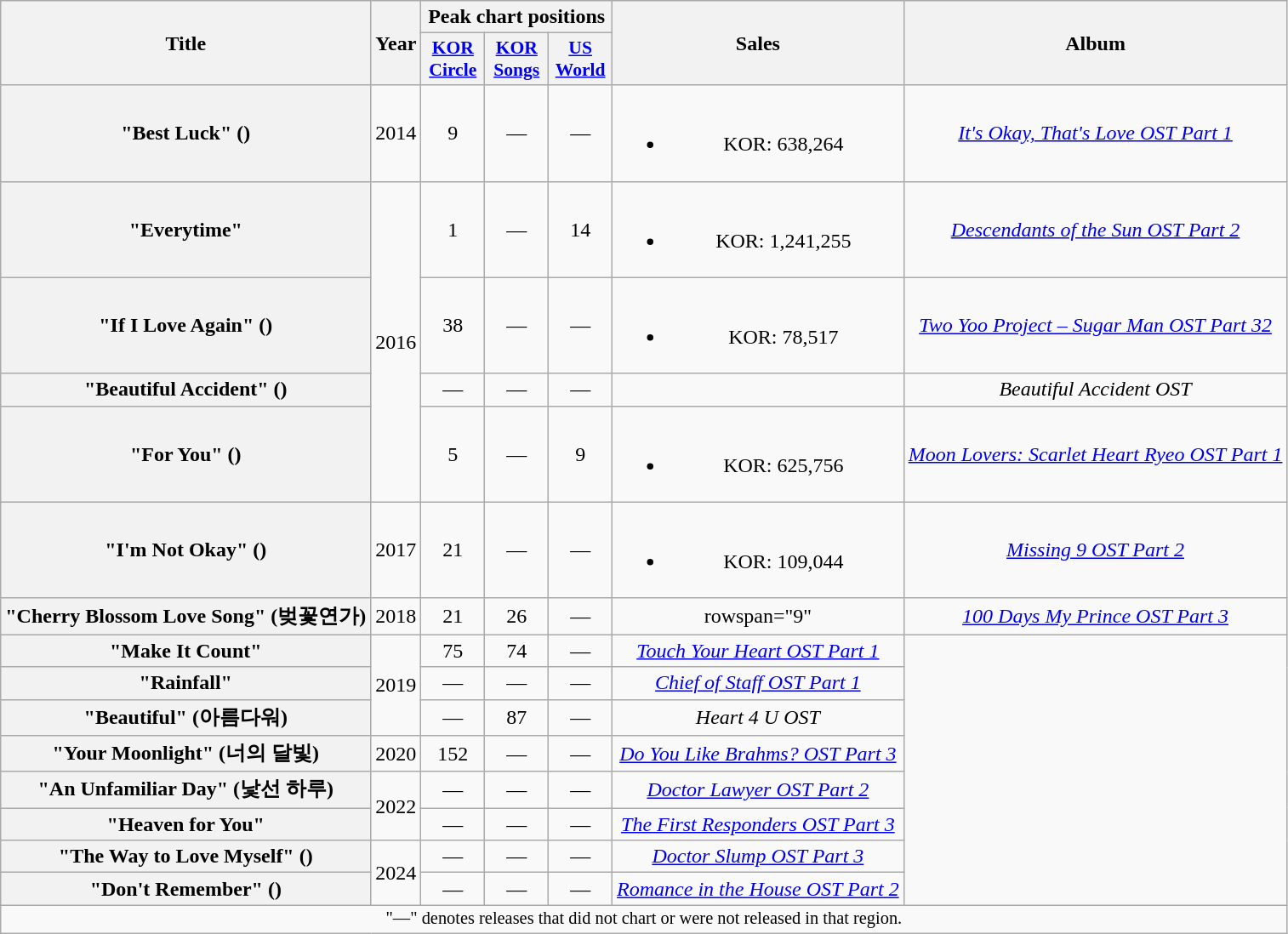<table class="wikitable plainrowheaders" style="text-align:center">
<tr>
<th scope="col" rowspan="2">Title</th>
<th scope="col" rowspan="2">Year</th>
<th scope="col" colspan="3">Peak chart positions</th>
<th scope="col" rowspan="2">Sales</th>
<th scope="col" rowspan="2">Album</th>
</tr>
<tr>
<th scope="col" style="width:3.0em;font-size:90%"><a href='#'>KOR<br>Circle</a><br></th>
<th scope="col" style="width:3.0em;font-size:90%"><a href='#'>KOR<br>Songs</a><br></th>
<th scope="col" style="width:3.0em;font-size:90%"><a href='#'>US<br>World</a><br></th>
</tr>
<tr>
<th scope="row">"Best Luck" ()</th>
<td>2014</td>
<td>9</td>
<td>—</td>
<td>—</td>
<td><br><ul><li>KOR: 638,264</li></ul></td>
<td><em><a href='#'>It's Okay, That's Love OST Part 1</a></em></td>
</tr>
<tr>
<th scope="row">"Everytime"<br></th>
<td rowspan="4">2016</td>
<td>1</td>
<td>—</td>
<td>14</td>
<td><br><ul><li>KOR: 1,241,255</li></ul></td>
<td><em><a href='#'>Descendants of the Sun OST Part 2</a></em></td>
</tr>
<tr>
<th scope="row">"If I Love Again" ()<br></th>
<td>38</td>
<td>—</td>
<td>—</td>
<td><br><ul><li>KOR: 78,517</li></ul></td>
<td><em><a href='#'>Two Yoo Project – Sugar Man OST Part 32</a></em></td>
</tr>
<tr>
<th scope="row">"Beautiful Accident" ()<br></th>
<td>—</td>
<td>—</td>
<td>—</td>
<td></td>
<td><em>Beautiful Accident OST</em></td>
</tr>
<tr>
<th scope="row">"For You" ()<br></th>
<td>5</td>
<td>—</td>
<td>9</td>
<td><br><ul><li>KOR: 625,756</li></ul></td>
<td><em><a href='#'>Moon Lovers: Scarlet Heart Ryeo OST Part 1</a></em></td>
</tr>
<tr>
<th scope="row">"I'm Not Okay" ()</th>
<td>2017</td>
<td>21</td>
<td>—</td>
<td>—</td>
<td><br><ul><li>KOR: 109,044</li></ul></td>
<td><em><a href='#'>Missing 9 OST Part 2</a></em></td>
</tr>
<tr>
<th scope="row">"Cherry Blossom Love Song" (벚꽃연가)</th>
<td>2018</td>
<td>21</td>
<td>26</td>
<td>—</td>
<td>rowspan="9" </td>
<td><em><a href='#'>100 Days My Prince OST Part 3</a></em></td>
</tr>
<tr>
<th scope="row">"Make It Count"</th>
<td rowspan="3">2019</td>
<td>75</td>
<td>74</td>
<td>—</td>
<td><em><a href='#'>Touch Your Heart OST Part 1</a></em></td>
</tr>
<tr>
<th scope="row">"Rainfall"</th>
<td>—</td>
<td>—</td>
<td>—</td>
<td><em><a href='#'>Chief of Staff OST Part 1</a></em></td>
</tr>
<tr>
<th scope="row">"Beautiful" (아름다워)</th>
<td>—</td>
<td>87</td>
<td>—</td>
<td><em>Heart 4 U OST</em></td>
</tr>
<tr>
<th scope="row">"Your Moonlight" (너의 달빛)</th>
<td>2020</td>
<td>152</td>
<td>—</td>
<td>—</td>
<td><em><a href='#'>Do You Like Brahms? OST Part 3</a></em></td>
</tr>
<tr>
<th scope="row">"An Unfamiliar Day" (낯선 하루)</th>
<td rowspan="2">2022</td>
<td>—</td>
<td>—</td>
<td>—</td>
<td><em><a href='#'>Doctor Lawyer OST Part 2</a></em></td>
</tr>
<tr>
<th scope="row">"Heaven for You"</th>
<td>—</td>
<td>—</td>
<td>—</td>
<td><em><a href='#'>The First Responders OST Part 3</a></em></td>
</tr>
<tr>
<th scope="row">"The Way to Love Myself" ()</th>
<td rowspan="2">2024</td>
<td>—</td>
<td>—</td>
<td>—</td>
<td><em><a href='#'>Doctor Slump OST Part 3</a></em></td>
</tr>
<tr>
<th scope="row">"Don't Remember" ()</th>
<td>—</td>
<td>—</td>
<td>—</td>
<td><em><a href='#'>Romance in the House OST Part 2</a></em></td>
</tr>
<tr>
<td colspan="8" style="text-align:center; font-size:85%">"—" denotes releases that did not chart or were not released in that region.</td>
</tr>
</table>
